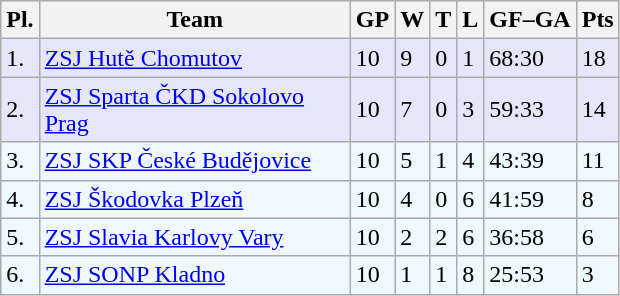<table class="wikitable">
<tr>
<th>Pl.</th>
<th width="200">Team</th>
<th>GP</th>
<th>W</th>
<th>T</th>
<th>L</th>
<th>GF–GA</th>
<th>Pts</th>
</tr>
<tr bgcolor="#e6e6fa">
<td>1.</td>
<td><a href='#'>ZSJ Hutě Chomutov</a></td>
<td>10</td>
<td>9</td>
<td>0</td>
<td>1</td>
<td>68:30</td>
<td>18</td>
</tr>
<tr bgcolor="#e6e6fa">
<td>2.</td>
<td><a href='#'>ZSJ Sparta ČKD Sokolovo Prag</a></td>
<td>10</td>
<td>7</td>
<td>0</td>
<td>3</td>
<td>59:33</td>
<td>14</td>
</tr>
<tr bgcolor="#f0f8ff">
<td>3.</td>
<td><a href='#'>ZSJ SKP České Budějovice</a></td>
<td>10</td>
<td>5</td>
<td>1</td>
<td>4</td>
<td>43:39</td>
<td>11</td>
</tr>
<tr bgcolor="#f0f8ff">
<td>4.</td>
<td><a href='#'>ZSJ Škodovka Plzeň</a></td>
<td>10</td>
<td>4</td>
<td>0</td>
<td>6</td>
<td>41:59</td>
<td>8</td>
</tr>
<tr bgcolor="#f0f8ff">
<td>5.</td>
<td><a href='#'>ZSJ Slavia Karlovy Vary</a></td>
<td>10</td>
<td>2</td>
<td>2</td>
<td>6</td>
<td>36:58</td>
<td>6</td>
</tr>
<tr bgcolor="#f0f8ff">
<td>6.</td>
<td><a href='#'>ZSJ SONP Kladno</a></td>
<td>10</td>
<td>1</td>
<td>1</td>
<td>8</td>
<td>25:53</td>
<td>3</td>
</tr>
</table>
